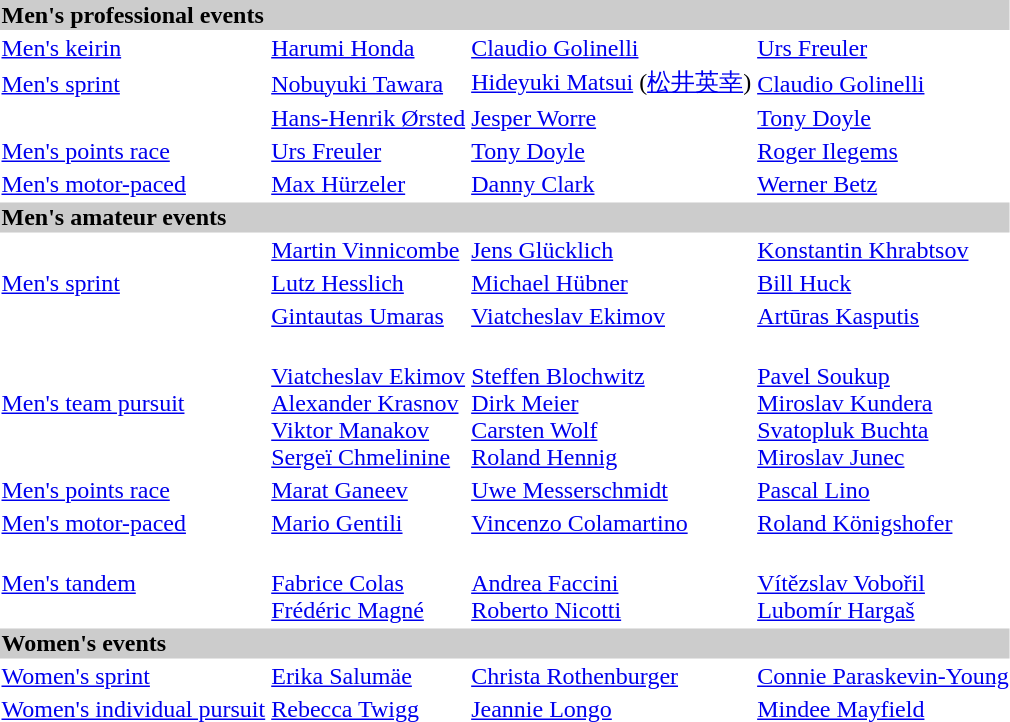<table>
<tr bgcolor="#cccccc">
<td colspan=7><strong>Men's professional events</strong></td>
</tr>
<tr>
<td><a href='#'>Men's keirin</a><br></td>
<td><a href='#'>Harumi Honda</a> <br></td>
<td><a href='#'>Claudio Golinelli</a><br></td>
<td><a href='#'>Urs Freuler</a><br></td>
</tr>
<tr>
<td><a href='#'>Men's sprint</a> <br></td>
<td><a href='#'>Nobuyuki Tawara</a><br></td>
<td><a href='#'>Hideyuki Matsui</a> (<a href='#'>松井英幸</a>)<br></td>
<td><a href='#'>Claudio Golinelli</a><br></td>
</tr>
<tr>
<td><br></td>
<td><a href='#'>Hans-Henrik Ørsted</a><br></td>
<td><a href='#'>Jesper Worre</a><br></td>
<td><a href='#'>Tony Doyle</a><br></td>
</tr>
<tr>
<td><a href='#'>Men's points race</a><br></td>
<td><a href='#'>Urs Freuler</a><br></td>
<td><a href='#'>Tony Doyle</a><br></td>
<td><a href='#'>Roger Ilegems</a><br></td>
</tr>
<tr>
<td><a href='#'>Men's motor-paced</a><br></td>
<td><a href='#'>Max Hürzeler</a><br></td>
<td><a href='#'>Danny Clark</a><br></td>
<td><a href='#'>Werner Betz</a><br></td>
</tr>
<tr bgcolor="#cccccc">
<td colspan=7><strong>Men's amateur events</strong></td>
</tr>
<tr>
<td><br></td>
<td><a href='#'>Martin Vinnicombe</a><br></td>
<td><a href='#'>Jens Glücklich</a><br></td>
<td><a href='#'>Konstantin Khrabtsov</a><br></td>
</tr>
<tr>
<td><a href='#'>Men's sprint</a> <br></td>
<td><a href='#'>Lutz Hesslich</a> <br></td>
<td><a href='#'>Michael Hübner</a> <br></td>
<td><a href='#'>Bill Huck</a> <br></td>
</tr>
<tr>
<td><br></td>
<td><a href='#'>Gintautas Umaras</a><br></td>
<td><a href='#'>Viatcheslav Ekimov</a><br></td>
<td><a href='#'>Artūras Kasputis</a><br></td>
</tr>
<tr>
<td><a href='#'>Men's team pursuit</a><br></td>
<td><br> <a href='#'>Viatcheslav Ekimov</a><br> <a href='#'>Alexander Krasnov</a><br> <a href='#'>Viktor Manakov</a><br> <a href='#'>Sergeï Chmelinine</a></td>
<td><br> <a href='#'>Steffen Blochwitz</a><br> <a href='#'>Dirk Meier</a><br> <a href='#'>Carsten Wolf</a><br> <a href='#'>Roland Hennig</a></td>
<td> <br> <a href='#'>Pavel Soukup</a><br> <a href='#'>Miroslav Kundera</a><br> <a href='#'>Svatopluk Buchta</a><br> <a href='#'>Miroslav Junec</a></td>
</tr>
<tr>
<td><a href='#'>Men's points race</a><br></td>
<td><a href='#'>Marat Ganeev</a><br></td>
<td><a href='#'>Uwe Messerschmidt</a><br></td>
<td><a href='#'>Pascal Lino</a><br></td>
</tr>
<tr>
<td><a href='#'>Men's motor-paced</a><br></td>
<td><a href='#'>Mario Gentili</a><br></td>
<td><a href='#'>Vincenzo Colamartino</a><br></td>
<td><a href='#'>Roland Königshofer</a><br></td>
</tr>
<tr>
<td><a href='#'>Men's tandem</a><br></td>
<td> <br><a href='#'>Fabrice Colas</a><br> <a href='#'>Frédéric Magné</a></td>
<td> <br><a href='#'>Andrea Faccini</a><br> <a href='#'>Roberto Nicotti</a></td>
<td><br><a href='#'>Vítězslav Vobořil</a><br> <a href='#'>Lubomír Hargaš</a></td>
</tr>
<tr bgcolor="#cccccc">
<td colspan=7><strong>Women's events</strong></td>
</tr>
<tr>
<td><a href='#'>Women's sprint</a><br></td>
<td><a href='#'>Erika Salumäe</a><br></td>
<td><a href='#'>Christa Rothenburger</a><br></td>
<td><a href='#'>Connie Paraskevin-Young</a><br></td>
</tr>
<tr>
<td><a href='#'>Women's individual pursuit</a><br></td>
<td><a href='#'>Rebecca Twigg</a><br></td>
<td><a href='#'>Jeannie Longo</a><br></td>
<td><a href='#'>Mindee Mayfield</a><br></td>
</tr>
</table>
